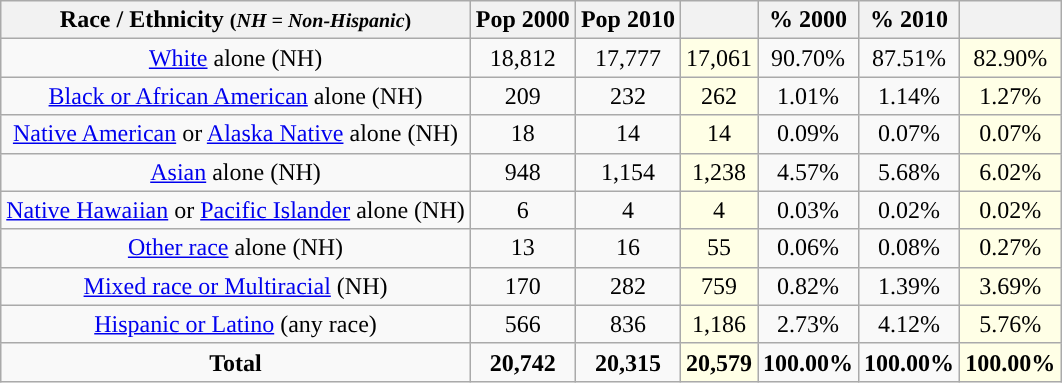<table class="wikitable" style="text-align:center;">
<tr>
<th>Race / Ethnicity <small>(<em>NH = Non-Hispanic</em>)</small></th>
<th>Pop 2000</th>
<th>Pop 2010</th>
<th></th>
<th>% 2000</th>
<th>% 2010</th>
<th></th>
</tr>
<tr>
<td><a href='#'>White</a> alone (NH)</td>
<td>18,812</td>
<td>17,777</td>
<td style='background: #ffffe6;'>17,061</td>
<td>90.70%</td>
<td>87.51%</td>
<td style='background: #ffffe6;'>82.90%</td>
</tr>
<tr>
<td><a href='#'>Black or African American</a> alone (NH)</td>
<td>209</td>
<td>232</td>
<td style='background: #ffffe6;'>262</td>
<td>1.01%</td>
<td>1.14%</td>
<td style='background: #ffffe6;'>1.27%</td>
</tr>
<tr>
<td><a href='#'>Native American</a> or <a href='#'>Alaska Native</a> alone (NH)</td>
<td>18</td>
<td>14</td>
<td style='background: #ffffe6;'>14</td>
<td>0.09%</td>
<td>0.07%</td>
<td style='background: #ffffe6;'>0.07%</td>
</tr>
<tr>
<td><a href='#'>Asian</a> alone (NH)</td>
<td>948</td>
<td>1,154</td>
<td style='background: #ffffe6;'>1,238</td>
<td>4.57%</td>
<td>5.68%</td>
<td style='background: #ffffe6;'>6.02%</td>
</tr>
<tr>
<td><a href='#'>Native Hawaiian</a> or <a href='#'>Pacific Islander</a> alone (NH)</td>
<td>6</td>
<td>4</td>
<td style='background: #ffffe6;'>4</td>
<td>0.03%</td>
<td>0.02%</td>
<td style='background: #ffffe6;'>0.02%</td>
</tr>
<tr>
<td><a href='#'>Other race</a> alone (NH)</td>
<td>13</td>
<td>16</td>
<td style='background: #ffffe6;'>55</td>
<td>0.06%</td>
<td>0.08%</td>
<td style='background: #ffffe6;'>0.27%</td>
</tr>
<tr>
<td><a href='#'>Mixed race or Multiracial</a> (NH)</td>
<td>170</td>
<td>282</td>
<td style='background: #ffffe6;'>759</td>
<td>0.82%</td>
<td>1.39%</td>
<td style='background: #ffffe6;'>3.69%</td>
</tr>
<tr>
<td><a href='#'>Hispanic or Latino</a> (any race)</td>
<td>566</td>
<td>836</td>
<td style='background: #ffffe6;'>1,186</td>
<td>2.73%</td>
<td>4.12%</td>
<td style='background: #ffffe6;'>5.76%</td>
</tr>
<tr>
<td><strong>Total</strong></td>
<td><strong>20,742</strong></td>
<td><strong>20,315</strong></td>
<td style='background: #ffffe6;'><strong>20,579</strong></td>
<td><strong>100.00%</strong></td>
<td><strong>100.00%</strong></td>
<td style='background: #ffffe6;'><strong>100.00%</strong></td>
</tr>
</table>
